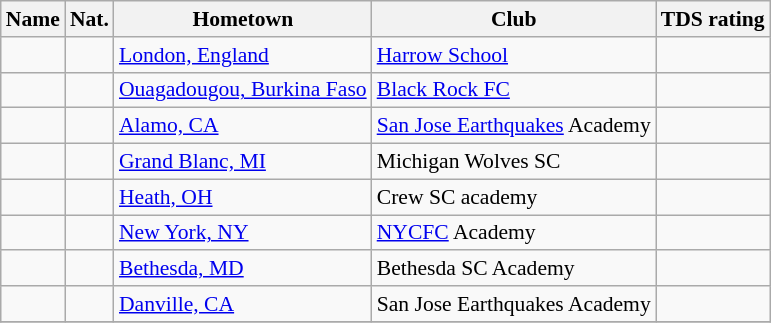<table class="wikitable" style="font-size:90%;" border="1">
<tr>
<th>Name</th>
<th>Nat.</th>
<th>Hometown</th>
<th>Club</th>
<th>TDS rating</th>
</tr>
<tr>
<td></td>
<td></td>
<td><a href='#'>London, England</a></td>
<td><a href='#'>Harrow School</a></td>
<td></td>
</tr>
<tr>
<td></td>
<td></td>
<td><a href='#'>Ouagadougou, Burkina Faso</a></td>
<td><a href='#'>Black Rock FC</a></td>
<td></td>
</tr>
<tr>
<td></td>
<td></td>
<td><a href='#'>Alamo, CA</a></td>
<td><a href='#'>San Jose Earthquakes</a> Academy</td>
<td></td>
</tr>
<tr>
<td></td>
<td></td>
<td><a href='#'>Grand Blanc, MI</a></td>
<td>Michigan Wolves SC</td>
<td></td>
</tr>
<tr>
<td></td>
<td></td>
<td><a href='#'>Heath, OH</a></td>
<td>Crew SC academy</td>
<td></td>
</tr>
<tr>
<td></td>
<td></td>
<td><a href='#'>New York, NY</a></td>
<td><a href='#'>NYCFC</a> Academy</td>
<td></td>
</tr>
<tr>
<td></td>
<td></td>
<td><a href='#'>Bethesda, MD</a></td>
<td>Bethesda SC Academy</td>
<td></td>
</tr>
<tr>
<td></td>
<td></td>
<td><a href='#'>Danville, CA</a></td>
<td>San Jose Earthquakes Academy</td>
<td></td>
</tr>
<tr>
</tr>
</table>
